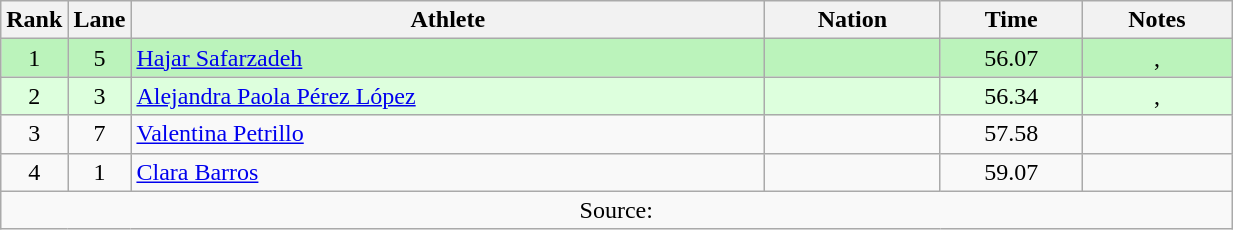<table class="wikitable sortable" style="text-align:center;width: 65%;">
<tr>
<th scope="col" style="width: 10px;">Rank</th>
<th scope="col" style="width: 10px;">Lane</th>
<th scope="col">Athlete</th>
<th scope="col">Nation</th>
<th scope="col">Time</th>
<th scope="col">Notes</th>
</tr>
<tr bgcolor=bbf3bb>
<td>1</td>
<td>5</td>
<td align=left><a href='#'>Hajar Safarzadeh</a></td>
<td align=left></td>
<td>56.07</td>
<td>, </td>
</tr>
<tr bgcolor=ddffdd>
<td>2</td>
<td>3</td>
<td align=left><a href='#'>Alejandra Paola Pérez López</a><br></td>
<td align=left></td>
<td>56.34</td>
<td>, </td>
</tr>
<tr>
<td>3</td>
<td>7</td>
<td align=left><a href='#'>Valentina Petrillo</a></td>
<td align=left></td>
<td>57.58</td>
<td></td>
</tr>
<tr>
<td>4</td>
<td>1</td>
<td align=left><a href='#'>Clara Barros</a><br></td>
<td align=left></td>
<td>59.07</td>
<td></td>
</tr>
<tr class="sortbottom">
<td colspan="6">Source:</td>
</tr>
</table>
